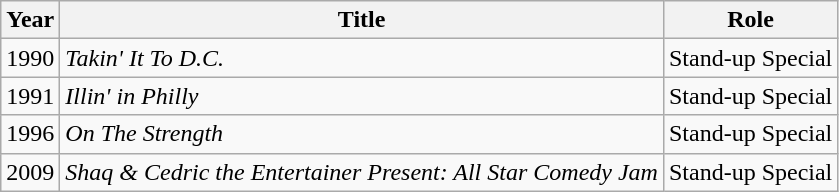<table class = "wikitable sortable plainrwheaders">
<tr>
<th>Year</th>
<th>Title</th>
<th>Role</th>
</tr>
<tr>
<td>1990</td>
<td><em>Takin' It To D.C.</em></td>
<td>Stand-up Special</td>
</tr>
<tr>
<td>1991</td>
<td><em>Illin' in Philly</em></td>
<td>Stand-up Special</td>
</tr>
<tr>
<td>1996</td>
<td><em>On The Strength</em></td>
<td>Stand-up Special</td>
</tr>
<tr>
<td>2009</td>
<td><em>Shaq & Cedric the Entertainer Present: All Star Comedy Jam</em></td>
<td>Stand-up Special</td>
</tr>
</table>
